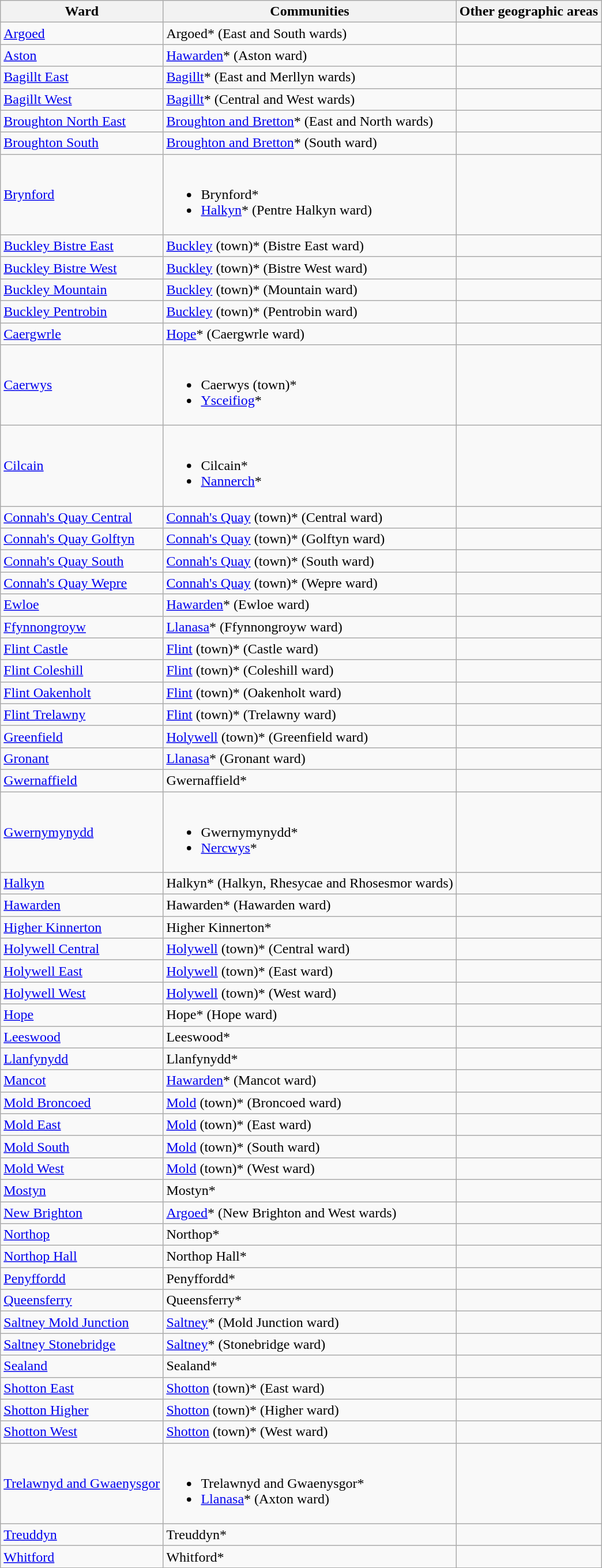<table class="wikitable">
<tr>
<th>Ward</th>
<th>Communities</th>
<th>Other geographic areas</th>
</tr>
<tr>
<td><a href='#'>Argoed</a></td>
<td>Argoed* (East and South wards)</td>
<td></td>
</tr>
<tr>
<td><a href='#'>Aston</a></td>
<td><a href='#'>Hawarden</a>* (Aston ward)</td>
<td></td>
</tr>
<tr>
<td><a href='#'>Bagillt East</a></td>
<td><a href='#'>Bagillt</a>* (East and Merllyn wards)</td>
<td></td>
</tr>
<tr>
<td><a href='#'>Bagillt West</a></td>
<td><a href='#'>Bagillt</a>* (Central and West wards)</td>
<td></td>
</tr>
<tr>
<td><a href='#'>Broughton North East</a></td>
<td><a href='#'>Broughton and Bretton</a>* (East and North wards)</td>
<td></td>
</tr>
<tr>
<td><a href='#'>Broughton South</a></td>
<td><a href='#'>Broughton and Bretton</a>* (South ward)</td>
<td></td>
</tr>
<tr>
<td><a href='#'>Brynford</a></td>
<td><br><ul><li>Brynford*</li><li><a href='#'>Halkyn</a>* (Pentre Halkyn ward)</li></ul></td>
<td></td>
</tr>
<tr>
<td><a href='#'>Buckley Bistre East</a></td>
<td><a href='#'>Buckley</a> (town)* (Bistre East ward)</td>
<td></td>
</tr>
<tr>
<td><a href='#'>Buckley Bistre West</a></td>
<td><a href='#'>Buckley</a> (town)* (Bistre West ward)</td>
<td></td>
</tr>
<tr>
<td><a href='#'>Buckley Mountain</a></td>
<td><a href='#'>Buckley</a> (town)* (Mountain ward)</td>
<td></td>
</tr>
<tr>
<td><a href='#'>Buckley Pentrobin</a></td>
<td><a href='#'>Buckley</a> (town)* (Pentrobin ward)</td>
<td></td>
</tr>
<tr>
<td><a href='#'>Caergwrle</a></td>
<td><a href='#'>Hope</a>* (Caergwrle ward)</td>
<td></td>
</tr>
<tr>
<td><a href='#'>Caerwys</a></td>
<td><br><ul><li>Caerwys (town)*</li><li><a href='#'>Ysceifiog</a>*</li></ul></td>
<td></td>
</tr>
<tr>
<td><a href='#'>Cilcain</a></td>
<td><br><ul><li>Cilcain*</li><li><a href='#'>Nannerch</a>*</li></ul></td>
<td></td>
</tr>
<tr>
<td><a href='#'>Connah's Quay Central</a></td>
<td><a href='#'>Connah's Quay</a> (town)* (Central ward)</td>
<td></td>
</tr>
<tr>
<td><a href='#'>Connah's Quay Golftyn</a></td>
<td><a href='#'>Connah's Quay</a> (town)* (Golftyn ward)</td>
<td></td>
</tr>
<tr>
<td><a href='#'>Connah's Quay South</a></td>
<td><a href='#'>Connah's Quay</a> (town)* (South ward)</td>
<td></td>
</tr>
<tr>
<td><a href='#'>Connah's Quay Wepre</a></td>
<td><a href='#'>Connah's Quay</a> (town)* (Wepre ward)</td>
<td></td>
</tr>
<tr>
<td><a href='#'>Ewloe</a></td>
<td><a href='#'>Hawarden</a>* (Ewloe ward)</td>
<td></td>
</tr>
<tr>
<td><a href='#'>Ffynnongroyw</a></td>
<td><a href='#'>Llanasa</a>* (Ffynnongroyw ward)</td>
<td></td>
</tr>
<tr>
<td><a href='#'>Flint Castle</a></td>
<td><a href='#'>Flint</a> (town)* (Castle ward)</td>
<td></td>
</tr>
<tr>
<td><a href='#'>Flint Coleshill</a></td>
<td><a href='#'>Flint</a> (town)* (Coleshill ward)</td>
<td></td>
</tr>
<tr>
<td><a href='#'>Flint Oakenholt</a></td>
<td><a href='#'>Flint</a> (town)* (Oakenholt ward)</td>
<td></td>
</tr>
<tr>
<td><a href='#'>Flint Trelawny</a></td>
<td><a href='#'>Flint</a> (town)* (Trelawny ward)</td>
<td></td>
</tr>
<tr>
<td><a href='#'>Greenfield</a></td>
<td><a href='#'>Holywell</a> (town)* (Greenfield ward)</td>
<td></td>
</tr>
<tr>
<td><a href='#'>Gronant</a></td>
<td><a href='#'>Llanasa</a>* (Gronant ward)</td>
<td></td>
</tr>
<tr>
<td><a href='#'>Gwernaffield</a></td>
<td>Gwernaffield*</td>
<td></td>
</tr>
<tr>
<td><a href='#'>Gwernymynydd</a></td>
<td><br><ul><li>Gwernymynydd*</li><li><a href='#'>Nercwys</a>*</li></ul></td>
<td></td>
</tr>
<tr>
<td><a href='#'>Halkyn</a></td>
<td>Halkyn* (Halkyn, Rhesycae and Rhosesmor wards)</td>
<td></td>
</tr>
<tr>
<td><a href='#'>Hawarden</a></td>
<td>Hawarden* (Hawarden ward)</td>
<td></td>
</tr>
<tr>
<td><a href='#'>Higher Kinnerton</a></td>
<td>Higher Kinnerton*</td>
<td></td>
</tr>
<tr>
<td><a href='#'>Holywell Central</a></td>
<td><a href='#'>Holywell</a> (town)* (Central ward)</td>
<td></td>
</tr>
<tr>
<td><a href='#'>Holywell East</a></td>
<td><a href='#'>Holywell</a> (town)* (East ward)</td>
<td></td>
</tr>
<tr>
<td><a href='#'>Holywell West</a></td>
<td><a href='#'>Holywell</a> (town)* (West ward)</td>
<td></td>
</tr>
<tr>
<td><a href='#'>Hope</a></td>
<td>Hope* (Hope ward)</td>
<td></td>
</tr>
<tr>
<td><a href='#'>Leeswood</a></td>
<td>Leeswood*</td>
<td></td>
</tr>
<tr>
<td><a href='#'>Llanfynydd</a></td>
<td>Llanfynydd*</td>
<td></td>
</tr>
<tr>
<td><a href='#'>Mancot</a></td>
<td><a href='#'>Hawarden</a>* (Mancot ward)</td>
<td></td>
</tr>
<tr>
<td><a href='#'>Mold Broncoed</a></td>
<td><a href='#'>Mold</a> (town)* (Broncoed ward)</td>
<td></td>
</tr>
<tr>
<td><a href='#'>Mold East</a></td>
<td><a href='#'>Mold</a> (town)* (East ward)</td>
<td></td>
</tr>
<tr>
<td><a href='#'>Mold South</a></td>
<td><a href='#'>Mold</a> (town)* (South ward)</td>
<td></td>
</tr>
<tr>
<td><a href='#'>Mold West</a></td>
<td><a href='#'>Mold</a> (town)* (West ward)</td>
<td></td>
</tr>
<tr>
<td><a href='#'>Mostyn</a></td>
<td>Mostyn*</td>
<td></td>
</tr>
<tr>
<td><a href='#'>New Brighton</a></td>
<td><a href='#'>Argoed</a>* (New Brighton and West wards)</td>
<td></td>
</tr>
<tr>
<td><a href='#'>Northop</a></td>
<td>Northop*</td>
<td></td>
</tr>
<tr>
<td><a href='#'>Northop Hall</a></td>
<td>Northop Hall*</td>
<td></td>
</tr>
<tr>
<td><a href='#'>Penyffordd</a></td>
<td>Penyffordd*</td>
<td></td>
</tr>
<tr>
<td><a href='#'>Queensferry</a></td>
<td>Queensferry*</td>
<td></td>
</tr>
<tr>
<td><a href='#'>Saltney Mold Junction</a></td>
<td><a href='#'>Saltney</a>* (Mold Junction ward)</td>
<td></td>
</tr>
<tr>
<td><a href='#'>Saltney Stonebridge</a></td>
<td><a href='#'>Saltney</a>* (Stonebridge ward)</td>
<td></td>
</tr>
<tr>
<td><a href='#'>Sealand</a></td>
<td>Sealand*</td>
<td></td>
</tr>
<tr>
<td><a href='#'>Shotton East</a></td>
<td><a href='#'>Shotton</a> (town)* (East ward)</td>
<td></td>
</tr>
<tr>
<td><a href='#'>Shotton Higher</a></td>
<td><a href='#'>Shotton</a> (town)* (Higher ward)</td>
<td></td>
</tr>
<tr>
<td><a href='#'>Shotton West</a></td>
<td><a href='#'>Shotton</a> (town)* (West ward)</td>
<td></td>
</tr>
<tr>
<td><a href='#'>Trelawnyd and Gwaenysgor</a></td>
<td><br><ul><li>Trelawnyd and Gwaenysgor*</li><li><a href='#'>Llanasa</a>* (Axton ward)</li></ul></td>
<td></td>
</tr>
<tr>
<td><a href='#'>Treuddyn</a></td>
<td>Treuddyn*</td>
<td></td>
</tr>
<tr>
<td><a href='#'>Whitford</a></td>
<td>Whitford*</td>
<td></td>
</tr>
</table>
